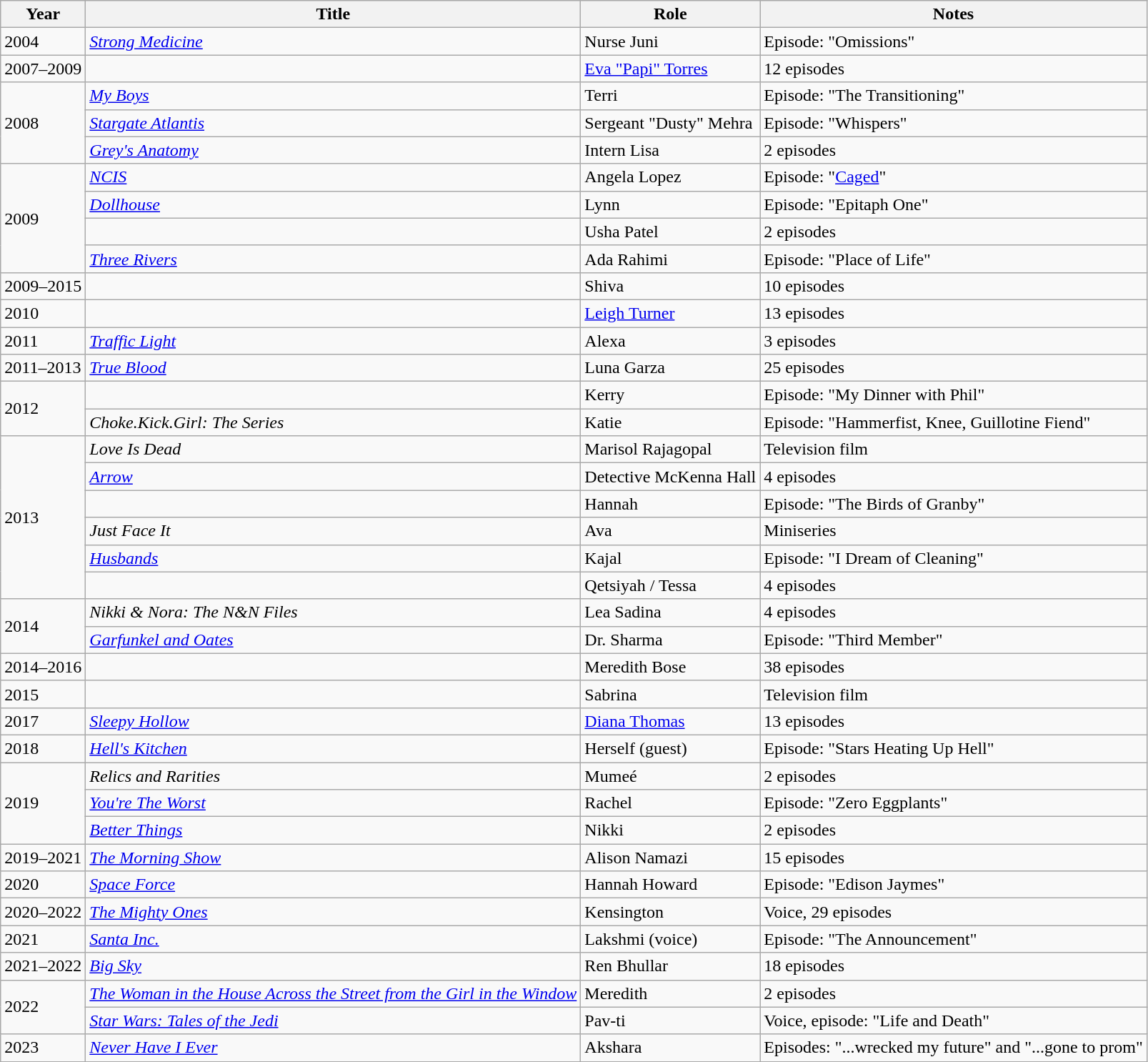<table class="wikitable sortable">
<tr>
<th>Year</th>
<th>Title</th>
<th>Role</th>
<th>Notes</th>
</tr>
<tr>
<td>2004</td>
<td><em><a href='#'>Strong Medicine</a></em></td>
<td>Nurse Juni</td>
<td>Episode: "Omissions"</td>
</tr>
<tr>
<td>2007–2009</td>
<td><em></em></td>
<td><a href='#'>Eva "Papi" Torres</a></td>
<td>12 episodes</td>
</tr>
<tr>
<td rowspan="3">2008</td>
<td><em><a href='#'>My Boys</a></em></td>
<td>Terri</td>
<td>Episode: "The Transitioning"</td>
</tr>
<tr>
<td><em><a href='#'>Stargate Atlantis</a></em></td>
<td>Sergeant "Dusty" Mehra</td>
<td>Episode: "Whispers"</td>
</tr>
<tr>
<td><em><a href='#'>Grey's Anatomy</a></em></td>
<td>Intern Lisa</td>
<td>2 episodes</td>
</tr>
<tr>
<td rowspan="4">2009</td>
<td><em><a href='#'>NCIS</a></em></td>
<td>Angela Lopez</td>
<td>Episode: "<a href='#'>Caged</a>"</td>
</tr>
<tr>
<td><em><a href='#'>Dollhouse</a></em></td>
<td>Lynn</td>
<td>Episode: "Epitaph One"</td>
</tr>
<tr>
<td><em></em></td>
<td>Usha Patel</td>
<td>2 episodes</td>
</tr>
<tr>
<td><em><a href='#'>Three Rivers</a></em></td>
<td>Ada Rahimi</td>
<td>Episode: "Place of Life"</td>
</tr>
<tr>
<td>2009–2015</td>
<td><em></em></td>
<td>Shiva</td>
<td>10 episodes</td>
</tr>
<tr>
<td>2010</td>
<td><em></em></td>
<td><a href='#'>Leigh Turner</a></td>
<td>13 episodes</td>
</tr>
<tr>
<td>2011</td>
<td><em><a href='#'>Traffic Light</a></em></td>
<td>Alexa</td>
<td>3 episodes</td>
</tr>
<tr>
<td>2011–2013</td>
<td><em><a href='#'>True Blood</a></em></td>
<td>Luna Garza</td>
<td>25 episodes</td>
</tr>
<tr>
<td rowspan="2">2012</td>
<td><em></em></td>
<td>Kerry</td>
<td>Episode: "My Dinner with Phil"</td>
</tr>
<tr>
<td><em>Choke.Kick.Girl: The Series</em></td>
<td>Katie</td>
<td>Episode: "Hammerfist, Knee, Guillotine Fiend"</td>
</tr>
<tr>
<td rowspan="6">2013</td>
<td><em>Love Is Dead</em></td>
<td>Marisol Rajagopal</td>
<td>Television film</td>
</tr>
<tr>
<td><em><a href='#'>Arrow</a></em></td>
<td>Detective McKenna Hall</td>
<td>4 episodes</td>
</tr>
<tr>
<td><em></em></td>
<td>Hannah</td>
<td>Episode: "The Birds of Granby"</td>
</tr>
<tr>
<td><em>Just Face It</em></td>
<td>Ava</td>
<td>Miniseries</td>
</tr>
<tr>
<td><em><a href='#'>Husbands</a></em></td>
<td>Kajal</td>
<td>Episode: "I Dream of Cleaning"</td>
</tr>
<tr>
<td><em></em></td>
<td>Qetsiyah / Tessa</td>
<td>4 episodes</td>
</tr>
<tr>
<td rowspan="2">2014</td>
<td><em>Nikki & Nora: The N&N Files</em></td>
<td>Lea Sadina</td>
<td>4 episodes</td>
</tr>
<tr>
<td><em><a href='#'>Garfunkel and Oates</a></em></td>
<td>Dr. Sharma</td>
<td>Episode: "Third Member"</td>
</tr>
<tr>
<td>2014–2016</td>
<td><em></em></td>
<td>Meredith Bose</td>
<td>38 episodes</td>
</tr>
<tr>
<td>2015</td>
<td><em></em></td>
<td>Sabrina</td>
<td>Television film</td>
</tr>
<tr>
<td>2017</td>
<td><em><a href='#'>Sleepy Hollow</a></em></td>
<td><a href='#'>Diana Thomas</a></td>
<td>13 episodes</td>
</tr>
<tr>
<td>2018</td>
<td><em><a href='#'>Hell's Kitchen</a></em></td>
<td>Herself (guest)</td>
<td>Episode: "Stars Heating Up Hell"</td>
</tr>
<tr>
<td rowspan="3">2019</td>
<td><em>Relics and Rarities</em></td>
<td>Mumeé</td>
<td>2 episodes</td>
</tr>
<tr>
<td><em><a href='#'>You're The Worst</a></em></td>
<td>Rachel</td>
<td>Episode: "Zero Eggplants"</td>
</tr>
<tr>
<td><a href='#'><em>Better Things</em></a></td>
<td>Nikki</td>
<td>2 episodes</td>
</tr>
<tr>
<td>2019–2021</td>
<td><em><a href='#'>The Morning Show</a></em></td>
<td>Alison Namazi</td>
<td>15 episodes</td>
</tr>
<tr>
<td>2020</td>
<td><em><a href='#'>Space Force</a></em></td>
<td>Hannah Howard</td>
<td>Episode: "Edison Jaymes"</td>
</tr>
<tr>
<td>2020–2022</td>
<td><em><a href='#'>The Mighty Ones</a></em></td>
<td>Kensington</td>
<td>Voice, 29 episodes</td>
</tr>
<tr>
<td>2021</td>
<td><em><a href='#'>Santa Inc.</a></em></td>
<td>Lakshmi (voice)</td>
<td>Episode: "The Announcement"</td>
</tr>
<tr>
<td>2021–2022</td>
<td><em><a href='#'>Big Sky</a></em></td>
<td>Ren Bhullar</td>
<td>18 episodes</td>
</tr>
<tr>
<td rowspan="2">2022</td>
<td><em><a href='#'>The Woman in the House Across the Street from the Girl in the Window</a></em></td>
<td>Meredith</td>
<td>2 episodes</td>
</tr>
<tr>
<td><em><a href='#'>Star Wars: Tales of the Jedi</a></em></td>
<td>Pav-ti</td>
<td>Voice, episode: "Life and Death"</td>
</tr>
<tr>
<td>2023</td>
<td><em><a href='#'>Never Have I Ever</a></em></td>
<td>Akshara</td>
<td>Episodes: "...wrecked my future" and "...gone to prom"</td>
</tr>
</table>
